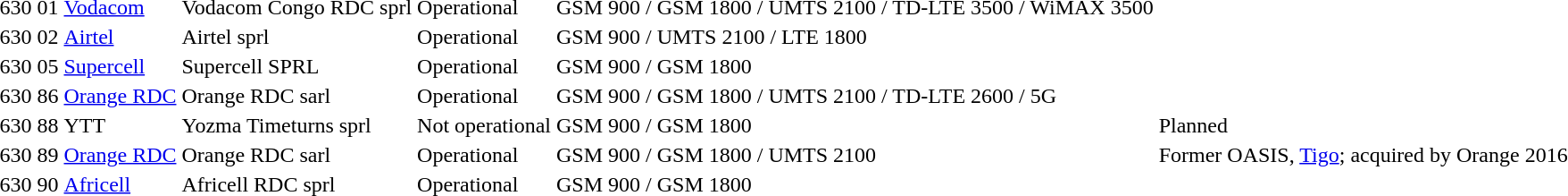<table>
<tr>
<td>630</td>
<td>01</td>
<td><a href='#'>Vodacom</a></td>
<td>Vodacom Congo RDC sprl</td>
<td>Operational</td>
<td>GSM 900 / GSM 1800 / UMTS 2100 / TD-LTE 3500 / WiMAX 3500</td>
<td></td>
</tr>
<tr>
<td>630</td>
<td>02</td>
<td><a href='#'>Airtel</a></td>
<td>Airtel sprl</td>
<td>Operational</td>
<td>GSM 900 / UMTS 2100 / LTE 1800</td>
<td></td>
</tr>
<tr>
<td>630</td>
<td>05</td>
<td><a href='#'>Supercell</a></td>
<td>Supercell SPRL</td>
<td>Operational</td>
<td>GSM 900 / GSM 1800</td>
<td></td>
</tr>
<tr>
<td>630</td>
<td>86</td>
<td><a href='#'>Orange RDC</a></td>
<td>Orange RDC sarl</td>
<td>Operational</td>
<td>GSM 900 / GSM 1800 / UMTS 2100 / TD-LTE 2600 / 5G</td>
<td></td>
</tr>
<tr>
<td>630</td>
<td>88</td>
<td>YTT</td>
<td>Yozma Timeturns sprl</td>
<td>Not operational</td>
<td>GSM 900 / GSM 1800</td>
<td>Planned</td>
</tr>
<tr>
<td>630</td>
<td>89</td>
<td><a href='#'>Orange RDC</a></td>
<td>Orange RDC sarl</td>
<td>Operational</td>
<td>GSM 900 / GSM 1800 / UMTS 2100</td>
<td>Former OASIS, <a href='#'>Tigo</a>; acquired by Orange 2016</td>
</tr>
<tr>
<td>630</td>
<td>90</td>
<td><a href='#'>Africell</a></td>
<td>Africell RDC sprl</td>
<td>Operational</td>
<td>GSM 900 / GSM 1800</td>
<td></td>
</tr>
</table>
